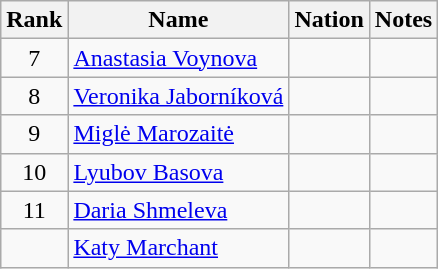<table class="wikitable sortable" style="text-align:center">
<tr>
<th>Rank</th>
<th>Name</th>
<th>Nation</th>
<th>Notes</th>
</tr>
<tr>
<td>7</td>
<td align=left><a href='#'>Anastasia Voynova</a></td>
<td align=left></td>
<td></td>
</tr>
<tr>
<td>8</td>
<td align=left><a href='#'>Veronika Jaborníková</a></td>
<td align=left></td>
<td></td>
</tr>
<tr>
<td>9</td>
<td align=left><a href='#'>Miglė Marozaitė</a></td>
<td align=left></td>
<td></td>
</tr>
<tr>
<td>10</td>
<td align=left><a href='#'>Lyubov Basova</a></td>
<td align=left></td>
<td></td>
</tr>
<tr>
<td>11</td>
<td align=left><a href='#'>Daria Shmeleva</a></td>
<td align=left></td>
<td></td>
</tr>
<tr>
<td></td>
<td align=left><a href='#'>Katy Marchant</a></td>
<td align=left></td>
<td></td>
</tr>
</table>
